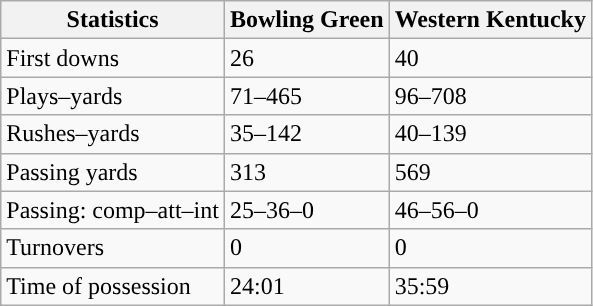<table class="wikitable" style="float:left">
<tr>
<th>Statistics</th>
<th>Bowling Green</th>
<th>Western Kentucky</th>
</tr>
<tr>
<td>First downs</td>
<td>26</td>
<td>40</td>
</tr>
<tr>
<td>Plays–yards</td>
<td>71–465</td>
<td>96–708</td>
</tr>
<tr>
<td>Rushes–yards</td>
<td>35–142</td>
<td>40–139</td>
</tr>
<tr>
<td>Passing yards</td>
<td>313</td>
<td>569</td>
</tr>
<tr>
<td>Passing: comp–att–int</td>
<td>25–36–0</td>
<td>46–56–0</td>
</tr>
<tr>
<td>Turnovers</td>
<td>0</td>
<td>0</td>
</tr>
<tr>
<td>Time of possession</td>
<td>24:01</td>
<td>35:59</td>
</tr>
</table>
